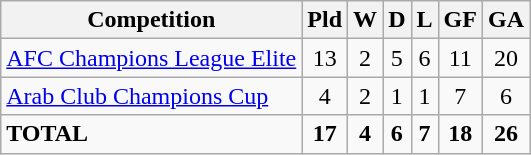<table class="wikitable">
<tr>
<th>Competition</th>
<th>Pld</th>
<th>W</th>
<th>D</th>
<th>L</th>
<th>GF</th>
<th>GA</th>
</tr>
<tr>
<td><a href='#'>AFC Champions League Elite</a></td>
<td style="text-align:center;">13</td>
<td style="text-align:center;">2</td>
<td style="text-align:center;">5</td>
<td style="text-align:center;">6</td>
<td style="text-align:center;">11</td>
<td style="text-align:center;">20</td>
</tr>
<tr>
<td><a href='#'>Arab Club Champions Cup</a></td>
<td style="text-align:center;">4</td>
<td style="text-align:center;">2</td>
<td style="text-align:center;">1</td>
<td style="text-align:center;">1</td>
<td style="text-align:center;">7</td>
<td style="text-align:center;">6</td>
</tr>
<tr>
<td><strong>TOTAL</strong></td>
<td style="text-align:center;"><strong>17</strong></td>
<td style="text-align:center;"><strong>4</strong></td>
<td style="text-align:center;"><strong>6</strong></td>
<td style="text-align:center;"><strong>7</strong></td>
<td style="text-align:center;"><strong>18</strong></td>
<td style="text-align:center;"><strong>26</strong></td>
</tr>
</table>
